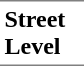<table border=0 cellspacing=0 cellpadding=3>
<tr>
<td style="border-bottom:solid 1px gray;border-top:solid 1px gray;" width=50 valign=top><strong>Street Level</strong></td>
</tr>
</table>
